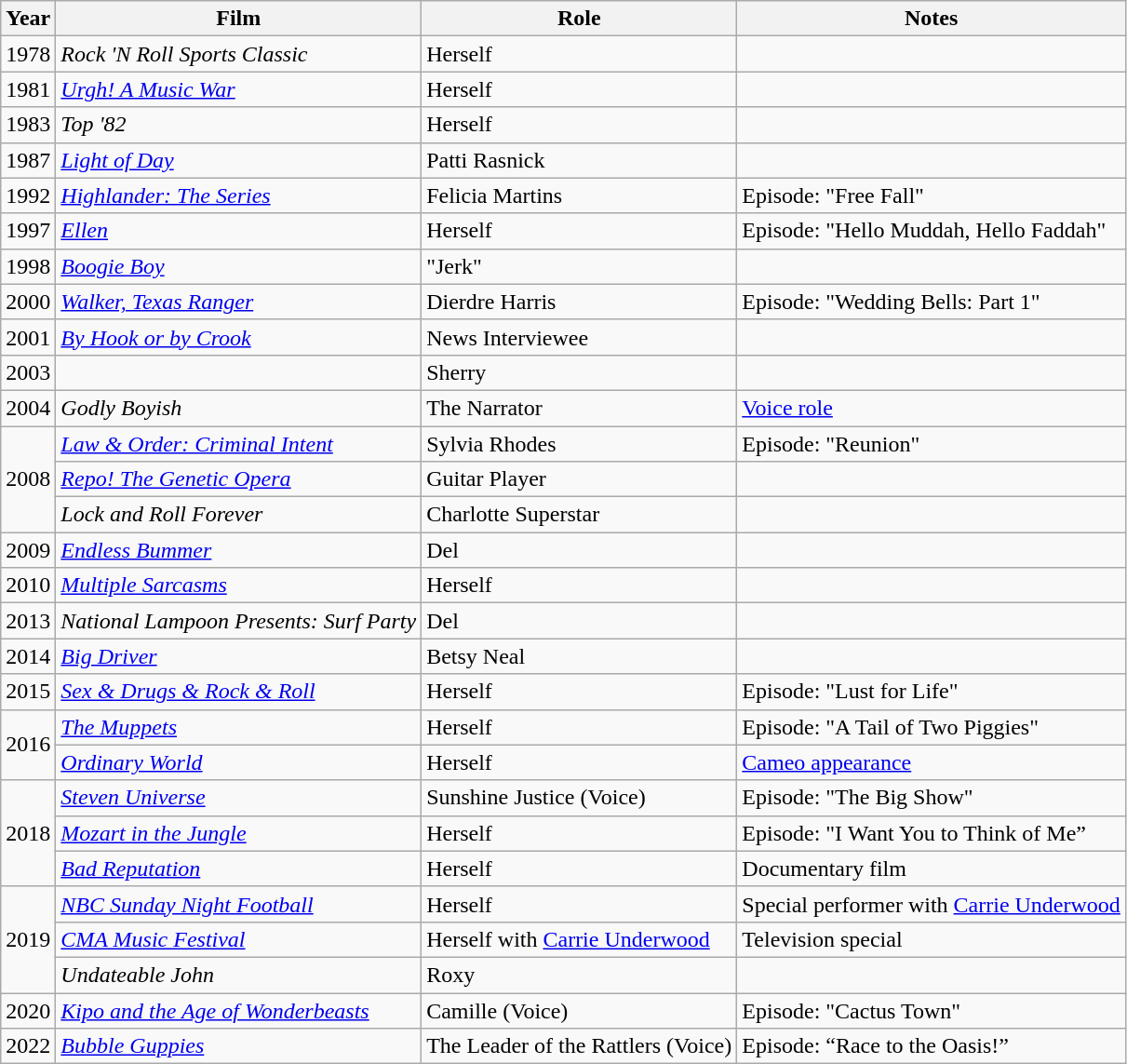<table class="wikitable">
<tr>
<th>Year</th>
<th>Film</th>
<th>Role</th>
<th>Notes</th>
</tr>
<tr>
<td>1978</td>
<td><em>Rock 'N Roll Sports Classic</em></td>
<td>Herself</td>
<td></td>
</tr>
<tr>
<td>1981</td>
<td><em><a href='#'>Urgh! A Music War</a></em></td>
<td>Herself</td>
<td></td>
</tr>
<tr>
<td>1983</td>
<td><em>Top '82</em></td>
<td>Herself</td>
<td></td>
</tr>
<tr>
<td>1987</td>
<td><em><a href='#'>Light of Day</a></em></td>
<td>Patti Rasnick</td>
<td></td>
</tr>
<tr>
<td>1992</td>
<td><em><a href='#'>Highlander: The Series</a></em></td>
<td>Felicia Martins</td>
<td>Episode: "Free Fall"</td>
</tr>
<tr>
<td>1997</td>
<td><em><a href='#'>Ellen</a></em></td>
<td>Herself</td>
<td>Episode: "Hello Muddah, Hello Faddah"</td>
</tr>
<tr>
<td>1998</td>
<td><em><a href='#'>Boogie Boy</a></em></td>
<td>"Jerk"</td>
<td></td>
</tr>
<tr>
<td>2000</td>
<td><em><a href='#'>Walker, Texas Ranger</a></em></td>
<td>Dierdre Harris</td>
<td>Episode: "Wedding Bells: Part 1"</td>
</tr>
<tr>
<td>2001</td>
<td><em><a href='#'>By Hook or by Crook</a></em></td>
<td>News Interviewee</td>
<td></td>
</tr>
<tr>
<td>2003</td>
<td><em></em></td>
<td>Sherry</td>
<td></td>
</tr>
<tr>
<td>2004</td>
<td><em>Godly Boyish</em></td>
<td>The Narrator</td>
<td><a href='#'>Voice role</a></td>
</tr>
<tr>
<td rowspan="3">2008</td>
<td><em><a href='#'>Law & Order: Criminal Intent</a></em></td>
<td>Sylvia Rhodes</td>
<td>Episode: "Reunion"</td>
</tr>
<tr>
<td><em><a href='#'>Repo! The Genetic Opera</a></em></td>
<td>Guitar Player</td>
<td></td>
</tr>
<tr>
<td><em>Lock and Roll Forever</em></td>
<td>Charlotte Superstar</td>
<td></td>
</tr>
<tr>
<td>2009</td>
<td><em><a href='#'>Endless Bummer</a></em></td>
<td>Del</td>
<td></td>
</tr>
<tr>
<td>2010</td>
<td><em><a href='#'>Multiple Sarcasms</a></em></td>
<td>Herself</td>
<td></td>
</tr>
<tr>
<td>2013</td>
<td><em>National Lampoon Presents: Surf Party</em></td>
<td>Del</td>
<td></td>
</tr>
<tr>
<td>2014</td>
<td><em><a href='#'>Big Driver</a></em></td>
<td>Betsy Neal</td>
<td></td>
</tr>
<tr>
<td>2015</td>
<td><em><a href='#'>Sex & Drugs & Rock & Roll</a></em></td>
<td>Herself</td>
<td>Episode: "Lust for Life"</td>
</tr>
<tr>
<td rowspan="2">2016</td>
<td><em><a href='#'>The Muppets</a></em></td>
<td>Herself</td>
<td>Episode: "A Tail of Two Piggies"</td>
</tr>
<tr>
<td><em><a href='#'>Ordinary World</a></em></td>
<td>Herself</td>
<td><a href='#'>Cameo appearance</a></td>
</tr>
<tr>
<td rowspan="3">2018</td>
<td><em><a href='#'>Steven Universe</a></em></td>
<td>Sunshine Justice (Voice)</td>
<td>Episode: "The Big Show"</td>
</tr>
<tr>
<td><em><a href='#'>Mozart in the Jungle</a></em></td>
<td>Herself</td>
<td>Episode: "I Want You to Think of Me”</td>
</tr>
<tr>
<td><em><a href='#'>Bad Reputation</a></em></td>
<td>Herself</td>
<td>Documentary film</td>
</tr>
<tr>
<td rowspan="3">2019</td>
<td><em><a href='#'>NBC Sunday Night Football</a></em></td>
<td>Herself</td>
<td>Special performer with <a href='#'>Carrie Underwood</a></td>
</tr>
<tr>
<td><em><a href='#'>CMA Music Festival</a></em></td>
<td>Herself with <a href='#'>Carrie Underwood</a></td>
<td>Television special</td>
</tr>
<tr>
<td><em>Undateable John</em></td>
<td>Roxy</td>
<td></td>
</tr>
<tr>
<td>2020</td>
<td><em><a href='#'>Kipo and the Age of Wonderbeasts</a></em></td>
<td>Camille (Voice)</td>
<td>Episode: "Cactus Town"</td>
</tr>
<tr>
<td>2022</td>
<td><em><a href='#'>Bubble Guppies</a></em></td>
<td>The Leader of the Rattlers (Voice)</td>
<td>Episode: “Race to the Oasis!”</td>
</tr>
</table>
